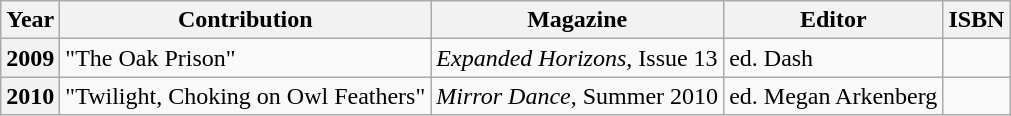<table class="wikitable">
<tr>
<th>Year</th>
<th>Contribution</th>
<th>Magazine</th>
<th>Editor</th>
<th>ISBN</th>
</tr>
<tr>
<th>2009</th>
<td>"The Oak Prison"</td>
<td><em>Expanded Horizons</em>, Issue 13</td>
<td>ed. Dash</td>
<td></td>
</tr>
<tr>
<th>2010</th>
<td>"Twilight, Choking on Owl Feathers"</td>
<td><em>Mirror Dance</em>, Summer 2010</td>
<td>ed. Megan Arkenberg</td>
<td></td>
</tr>
</table>
